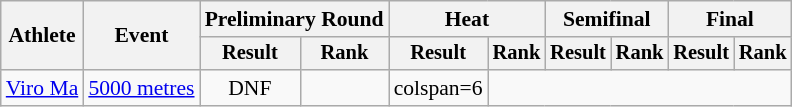<table class="wikitable" style="font-size:90%">
<tr>
<th rowspan="2">Athlete</th>
<th rowspan="2">Event</th>
<th colspan="2">Preliminary Round</th>
<th colspan="2">Heat</th>
<th colspan="2">Semifinal</th>
<th colspan="2">Final</th>
</tr>
<tr style="font-size:95%">
<th>Result</th>
<th>Rank</th>
<th>Result</th>
<th>Rank</th>
<th>Result</th>
<th>Rank</th>
<th>Result</th>
<th>Rank</th>
</tr>
<tr style=text-align:center>
<td style=text-align:left><a href='#'>Viro Ma</a></td>
<td style=text-align:left><a href='#'>5000 metres</a></td>
<td>DNF</td>
<td></td>
<td>colspan=6 </td>
</tr>
</table>
